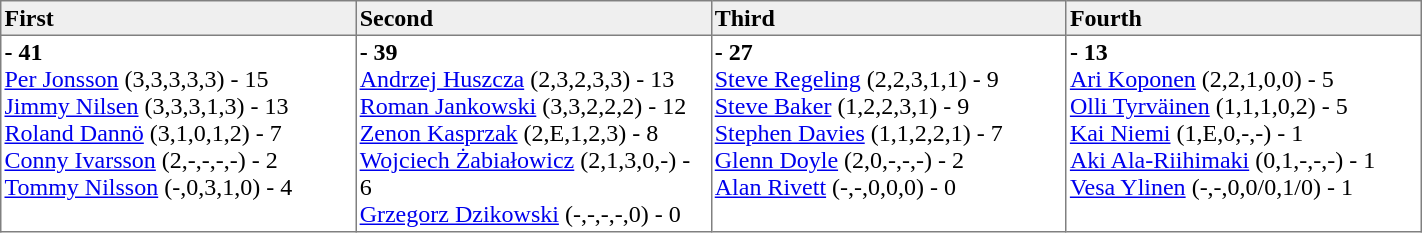<table border=1 cellpadding=2 cellspacing=0 width=75% style="border-collapse:collapse">
<tr align=left style="background:#efefef;">
<th width=20%>First</th>
<th width=20%>Second</th>
<th width=20%>Third</th>
<th width=20%>Fourth</th>
</tr>
<tr align=left>
<td valign=top><strong> - 41</strong><br><a href='#'>Per Jonsson</a> (3,3,3,3,3) - 15 <br><a href='#'>Jimmy Nilsen</a> (3,3,3,1,3) - 13 <br><a href='#'>Roland Dannö</a> (3,1,0,1,2) - 7 <br><a href='#'>Conny Ivarsson</a> (2,-,-,-,-) - 2 <br><a href='#'>Tommy Nilsson</a> (-,0,3,1,0) - 4</td>
<td valign=top><strong> - 39</strong><br><a href='#'>Andrzej Huszcza</a> (2,3,2,3,3) - 13 <br><a href='#'>Roman Jankowski</a> (3,3,2,2,2) - 12 <br><a href='#'>Zenon Kasprzak</a> (2,E,1,2,3) - 8 <br><a href='#'>Wojciech Żabiałowicz</a> (2,1,3,0,-) - 6 <br><a href='#'>Grzegorz Dzikowski</a> (-,-,-,-,0) - 0</td>
<td valign=top><strong> - 27</strong><br><a href='#'>Steve Regeling</a> (2,2,3,1,1) - 9 <br><a href='#'>Steve Baker</a> (1,2,2,3,1) - 9 <br><a href='#'>Stephen Davies</a> (1,1,2,2,1) - 7 <br><a href='#'>Glenn Doyle</a> (2,0,-,-,-) - 2 <br><a href='#'>Alan Rivett</a> (-,-,0,0,0) - 0</td>
<td valign=top><strong> - 13</strong><br><a href='#'>Ari Koponen</a> (2,2,1,0,0) - 5 <br><a href='#'>Olli Tyrväinen</a> (1,1,1,0,2) - 5 <br><a href='#'>Kai Niemi</a> (1,E,0,-,-) - 1 <br><a href='#'>Aki Ala-Riihimaki</a> (0,1,-,-,-) - 1 <br><a href='#'>Vesa Ylinen</a> (-,-,0,0/0,1/0) - 1</td>
</tr>
</table>
